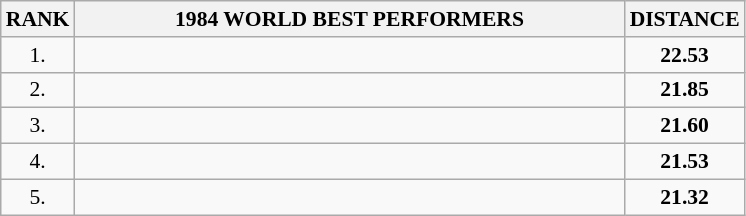<table class="wikitable" style="border-collapse: collapse; font-size: 90%;">
<tr>
<th>RANK</th>
<th align="center" style="width: 25em">1984 WORLD BEST PERFORMERS</th>
<th align="center" style="width: 5em">DISTANCE</th>
</tr>
<tr>
<td align="center">1.</td>
<td></td>
<td align="center"><strong>22.53</strong></td>
</tr>
<tr>
<td align="center">2.</td>
<td></td>
<td align="center"><strong>21.85</strong></td>
</tr>
<tr>
<td align="center">3.</td>
<td></td>
<td align="center"><strong>21.60</strong></td>
</tr>
<tr>
<td align="center">4.</td>
<td></td>
<td align="center"><strong>21.53</strong></td>
</tr>
<tr>
<td align="center">5.</td>
<td></td>
<td align="center"><strong>21.32</strong></td>
</tr>
</table>
